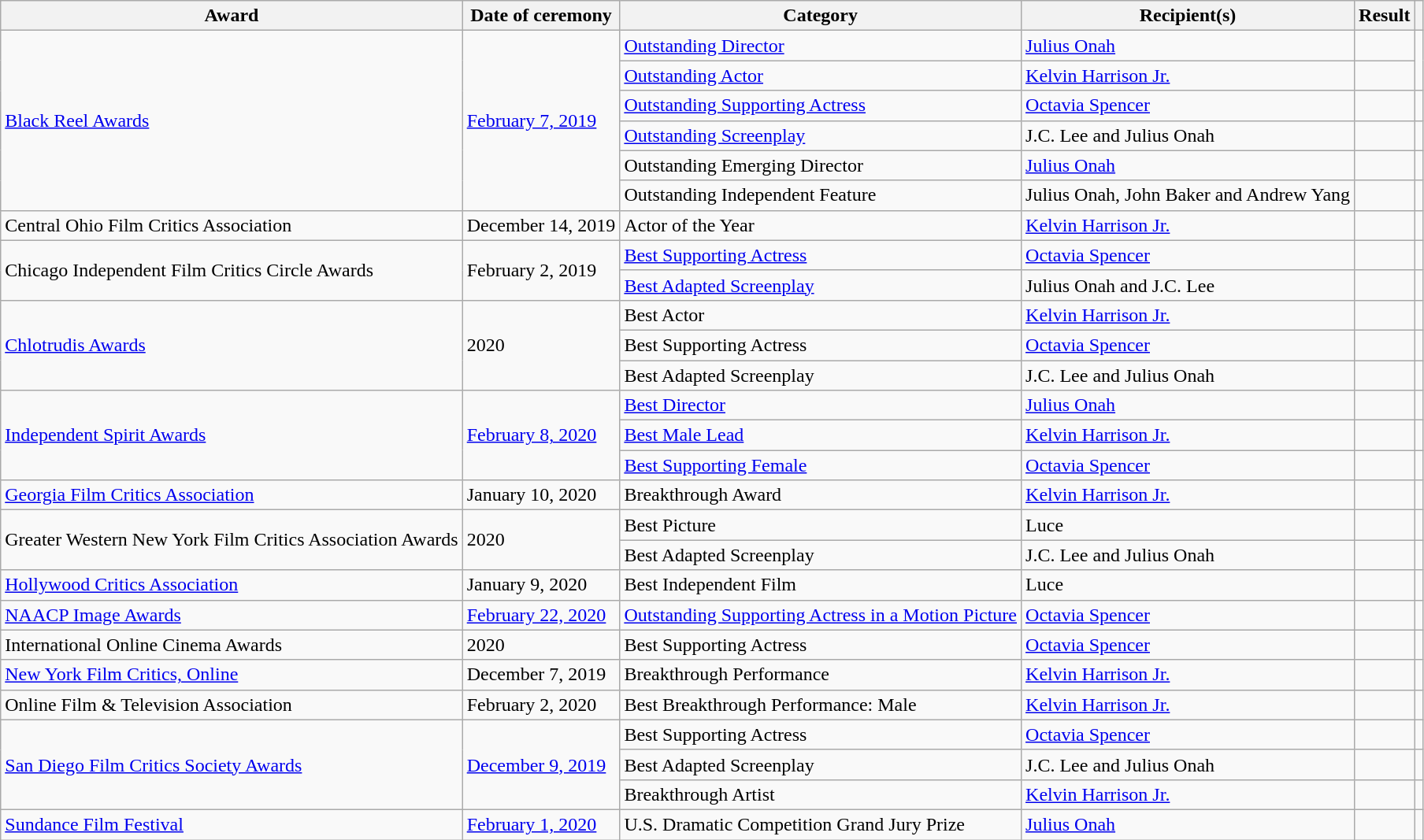<table class="wikitable plainrowheaders sortable">
<tr>
<th scope="col">Award</th>
<th scope="col">Date of ceremony</th>
<th scope="col">Category</th>
<th scope="col">Recipient(s)</th>
<th scope="col">Result</th>
<th class="unsortable" scope="col"></th>
</tr>
<tr>
<td rowspan="6" scope="row"><a href='#'>Black Reel Awards</a></td>
<td rowspan="6" scope="row"><a href='#'>February 7, 2019</a></td>
<td><a href='#'>Outstanding Director</a></td>
<td><a href='#'>Julius Onah</a></td>
<td></td>
<td rowspan="2" scope="row" style="text-align:center;"></td>
</tr>
<tr>
<td><a href='#'>Outstanding Actor</a></td>
<td><a href='#'>Kelvin Harrison Jr.</a></td>
<td></td>
</tr>
<tr>
<td><a href='#'>Outstanding Supporting Actress</a></td>
<td><a href='#'>Octavia Spencer</a></td>
<td></td>
<td></td>
</tr>
<tr>
<td><a href='#'>Outstanding Screenplay</a></td>
<td>J.C. Lee and Julius Onah</td>
<td></td>
<td></td>
</tr>
<tr>
<td>Outstanding Emerging Director</td>
<td><a href='#'>Julius Onah</a></td>
<td></td>
<td></td>
</tr>
<tr>
<td>Outstanding Independent Feature</td>
<td>Julius Onah, John Baker and Andrew Yang</td>
<td></td>
<td></td>
</tr>
<tr>
<td>Central Ohio Film Critics Association</td>
<td>December 14, 2019</td>
<td>Actor of the Year</td>
<td><a href='#'>Kelvin Harrison Jr.</a></td>
<td></td>
<td></td>
</tr>
<tr>
<td rowspan="2">Chicago Independent Film Critics Circle Awards</td>
<td rowspan="2">February 2, 2019</td>
<td><a href='#'>Best Supporting Actress</a></td>
<td><a href='#'>Octavia Spencer</a></td>
<td></td>
<td></td>
</tr>
<tr>
<td><a href='#'>Best Adapted Screenplay</a></td>
<td>Julius Onah and J.C. Lee</td>
<td></td>
<td></td>
</tr>
<tr>
<td rowspan="3"><a href='#'>Chlotrudis Awards</a></td>
<td rowspan="3">2020</td>
<td>Best Actor</td>
<td><a href='#'>Kelvin Harrison Jr.</a></td>
<td></td>
<td></td>
</tr>
<tr>
<td>Best Supporting Actress</td>
<td><a href='#'>Octavia Spencer</a></td>
<td></td>
<td></td>
</tr>
<tr>
<td>Best Adapted Screenplay</td>
<td>J.C. Lee and Julius Onah</td>
<td></td>
<td></td>
</tr>
<tr>
<td rowspan="3"><a href='#'>Independent Spirit Awards</a></td>
<td rowspan="3"><a href='#'>February 8, 2020</a></td>
<td><a href='#'>Best Director</a></td>
<td><a href='#'>Julius Onah</a></td>
<td></td>
<td></td>
</tr>
<tr>
<td><a href='#'>Best Male Lead</a></td>
<td><a href='#'>Kelvin Harrison Jr.</a></td>
<td></td>
<td></td>
</tr>
<tr>
<td><a href='#'>Best Supporting Female</a></td>
<td><a href='#'>Octavia Spencer</a></td>
<td></td>
<td></td>
</tr>
<tr>
<td><a href='#'>Georgia Film Critics Association</a></td>
<td>January 10, 2020</td>
<td rowspan="1">Breakthrough Award</td>
<td><a href='#'>Kelvin Harrison Jr.</a></td>
<td></td>
<td></td>
</tr>
<tr>
<td rowspan="2">Greater Western New York Film Critics Association Awards</td>
<td rowspan="2">2020</td>
<td rowspan="1">Best Picture</td>
<td Luce>Luce</td>
<td></td>
<td></td>
</tr>
<tr>
<td>Best Adapted Screenplay</td>
<td J.C. Lee and Julius Onah>J.C. Lee and Julius Onah</td>
<td></td>
<td></td>
</tr>
<tr>
<td><a href='#'>Hollywood Critics Association</a></td>
<td>January 9, 2020</td>
<td>Best Independent Film</td>
<td Luce>Luce</td>
<td></td>
<td></td>
</tr>
<tr>
<td><a href='#'>NAACP Image Awards</a></td>
<td><a href='#'>February 22, 2020</a></td>
<td><a href='#'>Outstanding Supporting Actress in a Motion Picture</a></td>
<td><a href='#'>Octavia Spencer</a></td>
<td></td>
<td></td>
</tr>
<tr>
<td>International Online Cinema Awards</td>
<td>2020</td>
<td>Best Supporting Actress</td>
<td><a href='#'>Octavia Spencer</a></td>
<td></td>
<td></td>
</tr>
<tr>
<td><a href='#'>New York Film Critics, Online</a></td>
<td>December 7, 2019</td>
<td rowspan="1">Breakthrough Performance</td>
<td><a href='#'>Kelvin Harrison Jr.</a></td>
<td></td>
<td></td>
</tr>
<tr>
<td>Online Film & Television Association</td>
<td>February 2, 2020</td>
<td rowspan="1">Best Breakthrough Performance: Male</td>
<td><a href='#'>Kelvin Harrison Jr.</a></td>
<td></td>
<td></td>
</tr>
<tr>
<td rowspan="3"><a href='#'>San Diego Film Critics Society Awards</a></td>
<td rowspan="3"><a href='#'>December 9, 2019</a></td>
<td>Best Supporting Actress</td>
<td><a href='#'>Octavia Spencer</a></td>
<td></td>
<td></td>
</tr>
<tr>
<td>Best Adapted Screenplay</td>
<td J.C. Lee and Julius Onah>J.C. Lee and Julius Onah</td>
<td></td>
<td></td>
</tr>
<tr>
<td>Breakthrough Artist</td>
<td><a href='#'>Kelvin Harrison Jr.</a></td>
<td></td>
<td></td>
</tr>
<tr>
<td><a href='#'>Sundance Film Festival</a></td>
<td><a href='#'>February 1, 2020</a></td>
<td>U.S. Dramatic Competition Grand Jury Prize</td>
<td><a href='#'>Julius Onah</a></td>
<td></td>
<td></td>
</tr>
</table>
